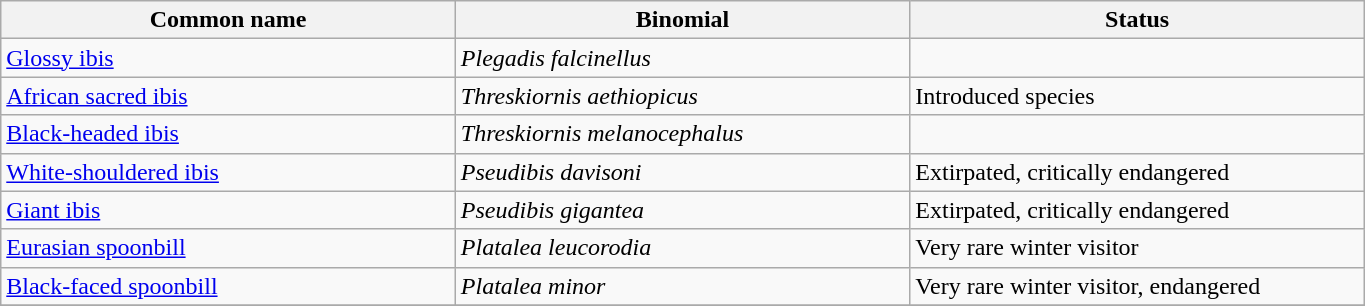<table width=72% class="wikitable">
<tr>
<th width=24%>Common name</th>
<th width=24%>Binomial</th>
<th width=24%>Status</th>
</tr>
<tr>
<td><a href='#'>Glossy ibis</a></td>
<td><em>Plegadis falcinellus</em></td>
<td></td>
</tr>
<tr>
<td><a href='#'>African sacred ibis</a></td>
<td><em>Threskiornis aethiopicus</em></td>
<td>Introduced species</td>
</tr>
<tr>
<td><a href='#'>Black-headed ibis</a></td>
<td><em>Threskiornis melanocephalus</em></td>
<td></td>
</tr>
<tr>
<td><a href='#'>White-shouldered ibis</a></td>
<td><em>Pseudibis davisoni</em></td>
<td>Extirpated, critically endangered</td>
</tr>
<tr>
<td><a href='#'>Giant ibis</a></td>
<td><em>Pseudibis gigantea</em></td>
<td>Extirpated, critically endangered</td>
</tr>
<tr>
<td><a href='#'>Eurasian spoonbill</a></td>
<td><em>Platalea leucorodia</em></td>
<td>Very rare winter visitor</td>
</tr>
<tr>
<td><a href='#'>Black-faced spoonbill</a></td>
<td><em>Platalea minor</em></td>
<td>Very rare winter visitor, endangered</td>
</tr>
<tr>
</tr>
</table>
